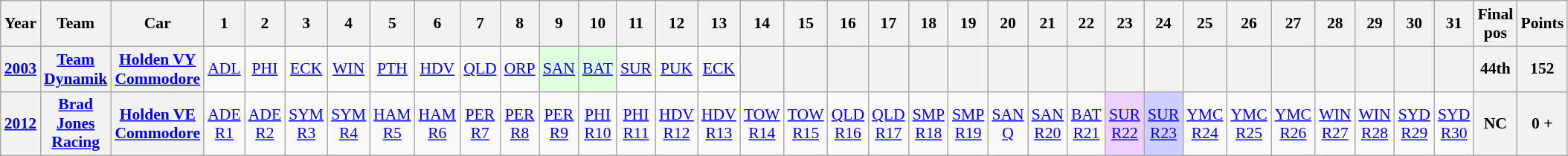<table class="wikitable" style="text-align:center; font-size:90%">
<tr>
<th>Year</th>
<th>Team</th>
<th>Car</th>
<th>1</th>
<th>2</th>
<th>3</th>
<th>4</th>
<th>5</th>
<th>6</th>
<th>7</th>
<th>8</th>
<th>9</th>
<th>10</th>
<th>11</th>
<th>12</th>
<th>13</th>
<th>14</th>
<th>15</th>
<th>16</th>
<th>17</th>
<th>18</th>
<th>19</th>
<th>20</th>
<th>21</th>
<th>22</th>
<th>23</th>
<th>24</th>
<th>25</th>
<th>26</th>
<th>27</th>
<th>28</th>
<th>29</th>
<th>30</th>
<th>31</th>
<th>Final pos</th>
<th>Points</th>
</tr>
<tr>
<th><a href='#'>2003</a></th>
<th><a href='#'>Team Dynamik</a></th>
<th><a href='#'>Holden VY Commodore</a></th>
<td><a href='#'>ADL</a></td>
<td><a href='#'>PHI</a></td>
<td><a href='#'>ECK</a></td>
<td><a href='#'>WIN</a></td>
<td><a href='#'>PTH</a></td>
<td><a href='#'>HDV</a></td>
<td><a href='#'>QLD</a></td>
<td><a href='#'>ORP</a></td>
<td style="background:#dfffdf;"><a href='#'>SAN</a><br></td>
<td style="background:#dfffdf;"><a href='#'>BAT</a><br></td>
<td><a href='#'>SUR</a></td>
<td><a href='#'>PUK</a></td>
<td><a href='#'>ECK</a></td>
<th></th>
<th></th>
<th></th>
<th></th>
<th></th>
<th></th>
<th></th>
<th></th>
<th></th>
<th></th>
<th></th>
<th></th>
<th></th>
<th></th>
<th></th>
<th></th>
<th></th>
<th></th>
<th>44th</th>
<th>152</th>
</tr>
<tr>
<th><a href='#'>2012</a></th>
<th><a href='#'>Brad Jones Racing</a></th>
<th><a href='#'>Holden VE Commodore</a></th>
<td><a href='#'>ADE<br>R1</a></td>
<td><a href='#'>ADE<br>R2</a></td>
<td><a href='#'>SYM<br>R3</a></td>
<td><a href='#'>SYM<br>R4</a></td>
<td><a href='#'>HAM<br>R5</a></td>
<td><a href='#'>HAM<br>R6</a></td>
<td><a href='#'>PER<br>R7</a></td>
<td><a href='#'>PER<br>R8</a></td>
<td><a href='#'>PER<br>R9</a></td>
<td><a href='#'>PHI<br>R10</a></td>
<td><a href='#'>PHI<br>R11</a></td>
<td><a href='#'>HDV<br>R12</a></td>
<td><a href='#'>HDV<br>R13</a></td>
<td><a href='#'>TOW<br>R14</a></td>
<td><a href='#'>TOW<br>R15</a></td>
<td><a href='#'>QLD<br>R16</a></td>
<td><a href='#'>QLD<br>R17</a></td>
<td><a href='#'>SMP<br>R18</a></td>
<td><a href='#'>SMP<br>R19</a></td>
<td><a href='#'>SAN<br>Q</a></td>
<td><a href='#'>SAN<br>R20</a></td>
<td><a href='#'>BAT<br>R21</a></td>
<td style="background:#EFCFFF;"><a href='#'>SUR<br>R22</a><br></td>
<td style="background:#cfcfff;"><a href='#'>SUR<br>R23</a><br></td>
<td><a href='#'>YMC<br>R24</a></td>
<td><a href='#'>YMC<br>R25</a></td>
<td><a href='#'>YMC<br>R26</a></td>
<td><a href='#'>WIN<br>R27</a></td>
<td><a href='#'>WIN<br>R28</a></td>
<td><a href='#'>SYD<br>R29</a></td>
<td><a href='#'>SYD<br>R30</a></td>
<th>NC</th>
<th>0 +</th>
</tr>
</table>
